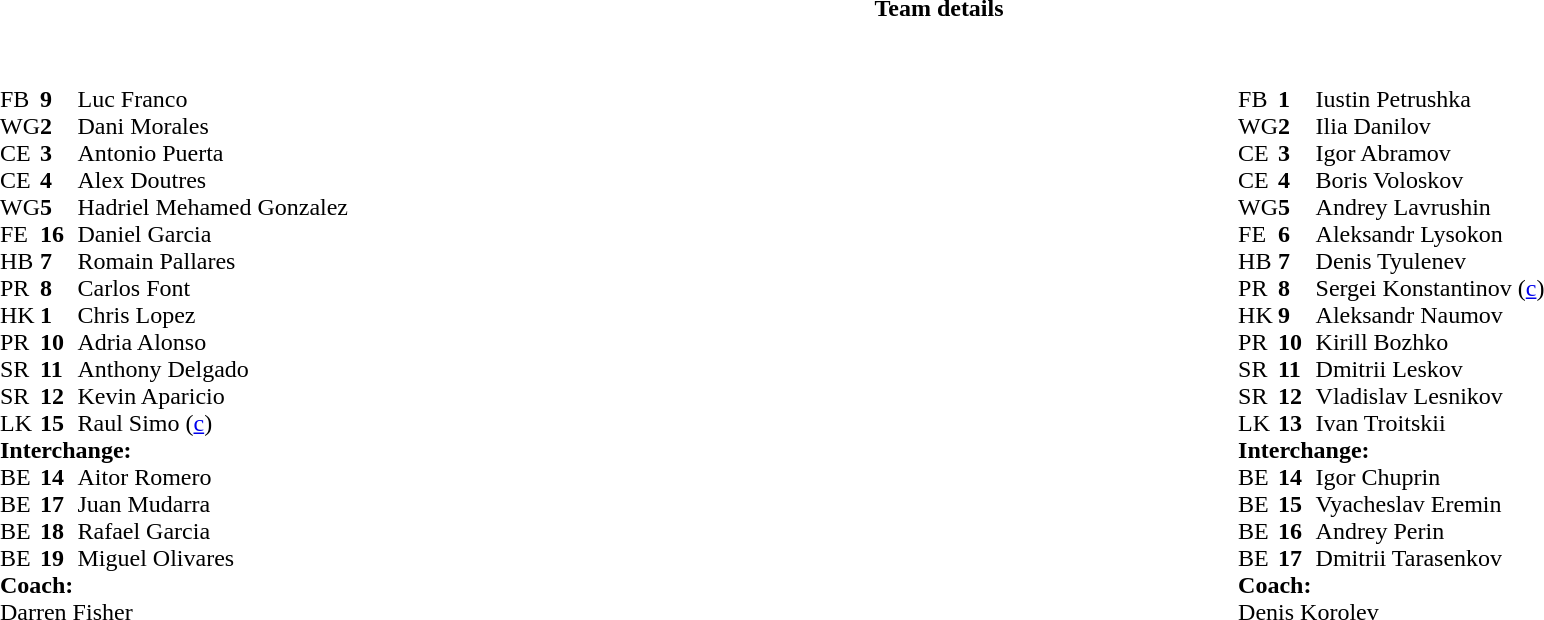<table border="0" width="100%" class="collapsible collapsed">
<tr>
<th>Team details</th>
</tr>
<tr>
<td><br><table width="100%">
<tr>
<td valign="top" width="50%"><br><table style="font-size: 100%" cellspacing="0" cellpadding="0">
<tr>
<th width="25"></th>
<th width="25"></th>
<th></th>
<th width="25"></th>
</tr>
<tr>
<td>FB</td>
<td><strong>9</strong></td>
<td>Luc Franco</td>
</tr>
<tr>
<td>WG</td>
<td><strong>2</strong></td>
<td>Dani Morales</td>
</tr>
<tr>
<td>CE</td>
<td><strong>3</strong></td>
<td>Antonio Puerta</td>
</tr>
<tr>
<td>CE</td>
<td><strong>4</strong></td>
<td>Alex Doutres</td>
</tr>
<tr>
<td>WG</td>
<td><strong>5</strong></td>
<td>Hadriel Mehamed Gonzalez</td>
</tr>
<tr>
<td>FE</td>
<td><strong>16</strong></td>
<td>Daniel Garcia</td>
</tr>
<tr>
<td>HB</td>
<td><strong>7</strong></td>
<td>Romain Pallares</td>
</tr>
<tr>
<td>PR</td>
<td><strong>8</strong></td>
<td>Carlos Font</td>
</tr>
<tr>
<td>HK</td>
<td><strong>1</strong></td>
<td>Chris Lopez</td>
</tr>
<tr>
<td>PR</td>
<td><strong>10</strong></td>
<td>Adria Alonso</td>
</tr>
<tr>
<td>SR</td>
<td><strong>11</strong></td>
<td>Anthony Delgado</td>
</tr>
<tr>
<td>SR</td>
<td><strong>12</strong></td>
<td>Kevin Aparicio</td>
</tr>
<tr>
<td>LK</td>
<td><strong>15</strong></td>
<td>Raul Simo (<a href='#'>c</a>)</td>
</tr>
<tr>
<td colspan=3><strong>Interchange:</strong></td>
</tr>
<tr>
<td>BE</td>
<td><strong>14</strong></td>
<td>Aitor Romero</td>
</tr>
<tr>
<td>BE</td>
<td><strong>17</strong></td>
<td>Juan Mudarra</td>
</tr>
<tr>
<td>BE</td>
<td><strong>18</strong></td>
<td>Rafael Garcia</td>
</tr>
<tr>
<td>BE</td>
<td><strong>19</strong></td>
<td>Miguel Olivares</td>
</tr>
<tr>
<td colspan=3><strong>Coach:</strong></td>
</tr>
<tr>
<td colspan="4"> Darren Fisher</td>
</tr>
</table>
</td>
<td valign="top" width="50%"><br><table style="font-size: 100%" cellspacing="0" cellpadding="0" align="center">
<tr>
<th width="25"></th>
<th width="25"></th>
<th></th>
<th width="25"></th>
</tr>
<tr>
<td>FB</td>
<td><strong>1</strong></td>
<td>Iustin Petrushka</td>
</tr>
<tr>
<td>WG</td>
<td><strong>2</strong></td>
<td>Ilia Danilov</td>
</tr>
<tr>
<td>CE</td>
<td><strong>3</strong></td>
<td>Igor Abramov</td>
</tr>
<tr>
<td>CE</td>
<td><strong>4</strong></td>
<td>Boris Voloskov</td>
</tr>
<tr>
<td>WG</td>
<td><strong>5</strong></td>
<td>Andrey Lavrushin</td>
</tr>
<tr>
<td>FE</td>
<td><strong>6</strong></td>
<td>Aleksandr Lysokon</td>
</tr>
<tr>
<td>HB</td>
<td><strong>7</strong></td>
<td>Denis Tyulenev</td>
</tr>
<tr>
<td>PR</td>
<td><strong>8</strong></td>
<td>Sergei Konstantinov (<a href='#'>c</a>)</td>
</tr>
<tr>
<td>HK</td>
<td><strong>9</strong></td>
<td>Aleksandr Naumov</td>
</tr>
<tr>
<td>PR</td>
<td><strong>10</strong></td>
<td>Kirill Bozhko</td>
</tr>
<tr>
<td>SR</td>
<td><strong>11</strong></td>
<td>Dmitrii Leskov</td>
</tr>
<tr>
<td>SR</td>
<td><strong>12</strong></td>
<td>Vladislav Lesnikov</td>
</tr>
<tr>
<td>LK</td>
<td><strong>13</strong></td>
<td>Ivan Troitskii</td>
</tr>
<tr>
<td colspan=3><strong>Interchange:</strong></td>
</tr>
<tr>
<td>BE</td>
<td><strong>14</strong></td>
<td>Igor Chuprin</td>
</tr>
<tr>
<td>BE</td>
<td><strong>15</strong></td>
<td>Vyacheslav Eremin</td>
</tr>
<tr>
<td>BE</td>
<td><strong>16</strong></td>
<td>Andrey Perin</td>
</tr>
<tr>
<td>BE</td>
<td><strong>17</strong></td>
<td>Dmitrii Tarasenkov</td>
</tr>
<tr>
<td colspan=3><strong>Coach:</strong></td>
</tr>
<tr>
<td colspan="4"> Denis Korolev</td>
</tr>
</table>
</td>
</tr>
</table>
</td>
</tr>
</table>
